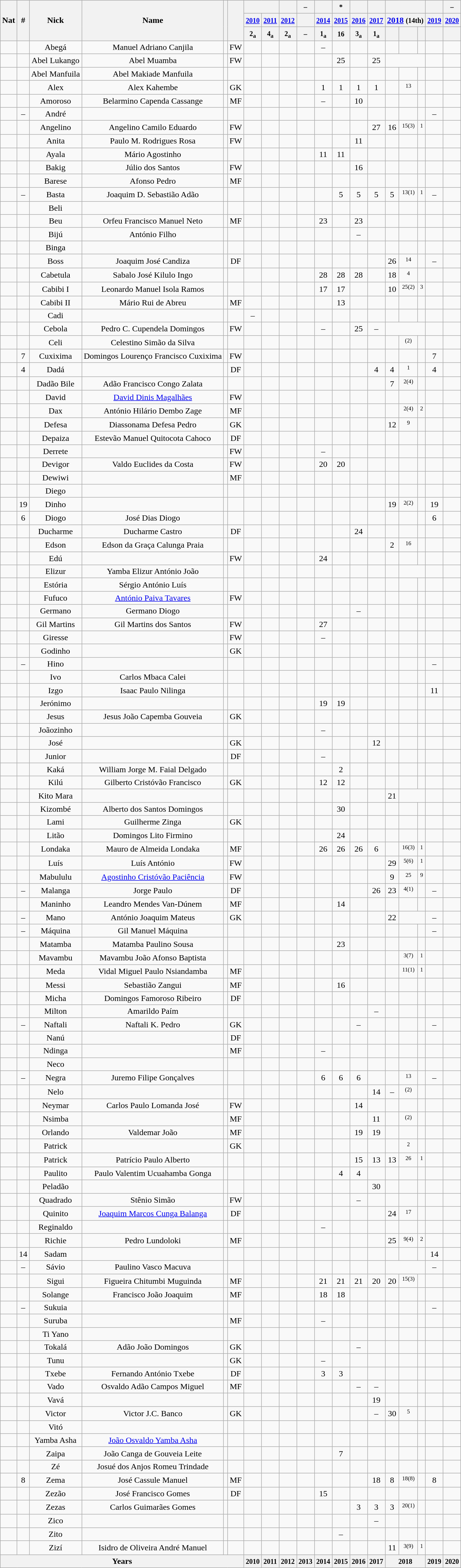<table class="wikitable plainrowheaders sortable" style="text-align:center">
<tr>
<th scope="col" rowspan="3">Nat</th>
<th scope="col" rowspan="3">#</th>
<th scope="col" rowspan="3">Nick</th>
<th scope="col" rowspan="3">Name</th>
<th scope="col" rowspan="3"></th>
<th scope="col" rowspan="3"></th>
<th colspan="2"><small></small></th>
<th colspan="1"><small></small></th>
<th colspan="1"><small>–</small></th>
<th colspan="1"><small></small></th>
<th colspan="1"><small>*</small></th>
<th colspan="1"><small></small></th>
<th colspan="1"><small></small></th>
<th colspan="3"><small></small></th>
<th colspan="1"><small></small></th>
<th colspan="1"><small>–</small></th>
</tr>
<tr>
<th colspan="1"><small><a href='#'>2010</a></small></th>
<th colspan="1"><small><a href='#'>2011</a></small></th>
<th colspan="1"><small><a href='#'>2012</a></small></th>
<th colspan="1"><small></small></th>
<th colspan="1"><small><a href='#'>2014</a></small></th>
<th colspan="1"><small><a href='#'>2015</a></small></th>
<th colspan="1"><small><a href='#'>2016</a></small></th>
<th colspan="1"><small><a href='#'>2017</a></small></th>
<th colspan="3"><a href='#'>2018</a> <small>(14th)</small></th>
<th colspan="1"><small><a href='#'>2019</a></small></th>
<th colspan="1"><small><a href='#'>2020</a></small></th>
</tr>
<tr>
<th scope="col" rowspan="1"><small>2<sub>a</sub></small></th>
<th scope="col" rowspan="1"><small>4<sub>a</sub></small></th>
<th scope="col" rowspan="1"><small>2<sub>a</sub></small></th>
<th scope="col" rowspan="1"><small>–</small></th>
<th scope="col" rowspan="1"><small>1<sub>a</sub></small></th>
<th scope="col" rowspan="1"><small>16</small></th>
<th scope="col" rowspan="1"><small>3<sub>a</sub></small></th>
<th scope="col" rowspan="1"><small>1<sub>a</sub></small></th>
<th scope="col" rowspan="1"><small><sup></sup></small></th>
<th scope="col" rowspan="1"><small><sup></sup></small></th>
<th scope="col" rowspan="1"><small><sup></sup></small></th>
<th scope="col" rowspan="1"><small><sup></sup></small></th>
<th scope="col" rowspan="1"><small><sup></sup></small></th>
</tr>
<tr>
<td></td>
<td></td>
<td>Abegá</td>
<td>Manuel Adriano Canjila</td>
<td></td>
<td>FW</td>
<td></td>
<td></td>
<td></td>
<td></td>
<td data-sort-value="40">–</td>
<td></td>
<td></td>
<td></td>
<td></td>
<td></td>
<td></td>
<td></td>
<td></td>
</tr>
<tr>
<td></td>
<td></td>
<td>Abel Lukango</td>
<td>Abel Muamba</td>
<td></td>
<td>FW</td>
<td></td>
<td></td>
<td></td>
<td></td>
<td></td>
<td>25</td>
<td></td>
<td>25</td>
<td colspan=3 data-sort-value="2018"><a href='#'></a></td>
<td></td>
<td></td>
</tr>
<tr>
<td></td>
<td></td>
<td>Abel Manfuila</td>
<td>Abel Makiade Manfuila</td>
<td></td>
<td data-sort-value="3"></td>
<td></td>
<td></td>
<td></td>
<td></td>
<td></td>
<td></td>
<td></td>
<td></td>
<td></td>
<td></td>
<td></td>
<td></td>
<td></td>
</tr>
<tr>
<td></td>
<td></td>
<td>Alex</td>
<td>Alex Kahembe</td>
<td></td>
<td data-sort-value="1">GK</td>
<td></td>
<td></td>
<td></td>
<td></td>
<td data-sort-value="01">1</td>
<td data-sort-value="01">1</td>
<td data-sort-value="01">1</td>
<td data-sort-value="01">1</td>
<td data-sort-value="01"></td>
<td data-sort-value="13"><small><sup>13</sup></small></td>
<td data-sort-value="2018G"></td>
<td></td>
<td></td>
</tr>
<tr>
<td></td>
<td></td>
<td>Amoroso</td>
<td>Belarmino Capenda Cassange</td>
<td></td>
<td data-sort-value="3">MF</td>
<td></td>
<td></td>
<td></td>
<td></td>
<td data-sort-value="40">–</td>
<td></td>
<td>10</td>
<td></td>
<td></td>
<td></td>
<td></td>
<td></td>
<td></td>
</tr>
<tr>
<td></td>
<td data-sort-value="40">–</td>
<td>André</td>
<td></td>
<td></td>
<td></td>
<td></td>
<td></td>
<td></td>
<td></td>
<td></td>
<td></td>
<td></td>
<td></td>
<td></td>
<td></td>
<td></td>
<td data-sort-value="40">–</td>
<td></td>
</tr>
<tr>
<td></td>
<td></td>
<td>Angelino</td>
<td>Angelino Camilo Eduardo</td>
<td></td>
<td data-sort-value="4">FW</td>
<td></td>
<td></td>
<td></td>
<td></td>
<td></td>
<td></td>
<td></td>
<td>27</td>
<td>16</td>
<td data-sort-value="09"><small><sup>15(3)</sup></small></td>
<td data-sort-value="10"><small><sup>1</sup></small></td>
<td></td>
<td></td>
</tr>
<tr>
<td></td>
<td></td>
<td>Anita</td>
<td>Paulo M. Rodrigues Rosa</td>
<td></td>
<td>FW</td>
<td></td>
<td></td>
<td></td>
<td></td>
<td></td>
<td data-sort-value="2015"><a href='#'></a></td>
<td>11</td>
<td></td>
<td></td>
<td></td>
<td></td>
<td></td>
<td></td>
</tr>
<tr>
<td></td>
<td></td>
<td>Ayala</td>
<td data-sort-value="Mario A">Mário Agostinho</td>
<td></td>
<td data-sort-value="3"></td>
<td></td>
<td></td>
<td></td>
<td></td>
<td>11</td>
<td>11</td>
<td data-sort-value="2016"><a href='#'></a></td>
<td></td>
<td></td>
<td></td>
<td></td>
<td></td>
<td></td>
</tr>
<tr>
<td></td>
<td></td>
<td>Bakig</td>
<td>Júlio dos Santos</td>
<td></td>
<td>FW</td>
<td></td>
<td></td>
<td></td>
<td></td>
<td></td>
<td></td>
<td>16</td>
<td></td>
<td></td>
<td></td>
<td></td>
<td></td>
<td></td>
</tr>
<tr>
<td></td>
<td></td>
<td>Barese</td>
<td>Afonso Pedro</td>
<td></td>
<td data-sort-value="3">MF</td>
<td></td>
<td></td>
<td></td>
<td></td>
<td data-sort-value="2014"><a href='#'></a></td>
<td data-sort-value="40"></td>
<td></td>
<td></td>
<td></td>
<td></td>
<td></td>
<td></td>
<td></td>
</tr>
<tr>
<td></td>
<td data-sort-value="40">–</td>
<td>Basta</td>
<td>Joaquim D. Sebastião Adão</td>
<td></td>
<td data-sort-value="2"></td>
<td></td>
<td></td>
<td></td>
<td></td>
<td></td>
<td data-sort-value="05">5</td>
<td data-sort-value="05">5</td>
<td data-sort-value="05">5</td>
<td data-sort-value="05">5</td>
<td data-sort-value="12"><small><sup>13(1)</sup></small></td>
<td data-sort-value="09"><small><sup>1</sup></small></td>
<td data-sort-value="40">–</td>
<td></td>
</tr>
<tr>
<td></td>
<td></td>
<td>Beli</td>
<td></td>
<td></td>
<td></td>
<td></td>
<td></td>
<td></td>
<td></td>
<td></td>
<td></td>
<td></td>
<td></td>
<td></td>
<td></td>
<td></td>
<td></td>
<td></td>
</tr>
<tr>
<td></td>
<td></td>
<td>Beu</td>
<td>Orfeu Francisco Manuel Neto</td>
<td></td>
<td data-sort-value="3">MF</td>
<td></td>
<td></td>
<td></td>
<td></td>
<td>23</td>
<td></td>
<td>23</td>
<td></td>
<td></td>
<td></td>
<td></td>
<td></td>
<td></td>
</tr>
<tr>
<td></td>
<td></td>
<td>Bijú</td>
<td>António Filho</td>
<td></td>
<td></td>
<td></td>
<td></td>
<td></td>
<td></td>
<td></td>
<td></td>
<td data-sort-value="40">–</td>
<td></td>
<td></td>
<td></td>
<td></td>
<td></td>
<td></td>
</tr>
<tr>
<td></td>
<td></td>
<td>Binga</td>
<td></td>
<td></td>
<td></td>
<td></td>
<td></td>
<td></td>
<td></td>
<td></td>
<td></td>
<td></td>
<td></td>
<td></td>
<td></td>
<td></td>
<td></td>
<td></td>
</tr>
<tr>
<td></td>
<td></td>
<td>Boss</td>
<td>Joaquim José Candiza</td>
<td></td>
<td data-sort-value="2">DF</td>
<td></td>
<td></td>
<td></td>
<td></td>
<td></td>
<td></td>
<td></td>
<td></td>
<td>26</td>
<td data-sort-value="11"><small><sup>14</sup></small></td>
<td data-sort-value="2018G"></td>
<td data-sort-value="40">–</td>
<td data-sort-value="2020"><a href='#'></a></td>
</tr>
<tr>
<td></td>
<td></td>
<td>Cabetula</td>
<td>Sabalo José Kilulo Ingo</td>
<td></td>
<td data-sort-value="2"></td>
<td></td>
<td></td>
<td></td>
<td></td>
<td>28</td>
<td>28</td>
<td>28</td>
<td></td>
<td>18</td>
<td data-sort-value="21"><small><sup>4</sup></small></td>
<td data-sort-value="2018G"></td>
<td></td>
<td></td>
</tr>
<tr>
<td></td>
<td></td>
<td>Cabibi I</td>
<td>Leonardo Manuel Isola Ramos</td>
<td></td>
<td data-sort-value="3"></td>
<td></td>
<td></td>
<td></td>
<td></td>
<td>17</td>
<td>17</td>
<td data-sort-value="2016"><a href='#'></a></td>
<td data-sort-value="2017"><a href='#'></a></td>
<td>10</td>
<td data-sort-value="02"><small><sup>25(2)</sup></small></td>
<td data-sort-value="02"><small><sup>3</sup></small></td>
<td data-sort-value="2019"><a href='#'></a></td>
<td></td>
</tr>
<tr>
<td></td>
<td></td>
<td>Cabibi II</td>
<td data-sort-value="Mario R">Mário Rui de Abreu</td>
<td></td>
<td data-sort-value="3">MF</td>
<td></td>
<td></td>
<td></td>
<td></td>
<td data-sort-value="2014"><a href='#'></a></td>
<td>13</td>
<td data-sort-value="2016"><a href='#'></a></td>
<td></td>
<td></td>
<td></td>
<td></td>
<td></td>
<td></td>
</tr>
<tr>
<td></td>
<td></td>
<td>Cadi</td>
<td></td>
<td></td>
<td></td>
<td data-sort-value="40">–</td>
<td></td>
<td></td>
<td></td>
<td></td>
<td></td>
<td></td>
<td></td>
<td></td>
<td></td>
<td></td>
<td></td>
<td></td>
</tr>
<tr>
<td></td>
<td></td>
<td>Cebola</td>
<td>Pedro C. Cupendela Domingos</td>
<td></td>
<td>FW</td>
<td></td>
<td></td>
<td></td>
<td></td>
<td data-sort-value="40">–</td>
<td></td>
<td>25</td>
<td data-sort-value="40">–</td>
<td colspan=3 data-sort-value="2018"><a href='#'></a></td>
<td></td>
<td></td>
</tr>
<tr>
<td></td>
<td></td>
<td>Celi</td>
<td>Celestino Simão da Silva</td>
<td></td>
<td></td>
<td></td>
<td></td>
<td></td>
<td></td>
<td></td>
<td></td>
<td></td>
<td></td>
<td></td>
<td data-sort-value="29"><small><sup>(2)</sup></small></td>
<td data-sort-value="2018G"></td>
<td></td>
<td></td>
</tr>
<tr>
<td></td>
<td data-sort-value="07">7</td>
<td>Cuxixima</td>
<td>Domingos Lourenço Francisco Cuxixima</td>
<td></td>
<td>FW</td>
<td></td>
<td></td>
<td></td>
<td></td>
<td></td>
<td></td>
<td></td>
<td></td>
<td></td>
<td></td>
<td></td>
<td data-sort-value="07">7</td>
<td></td>
</tr>
<tr>
<td></td>
<td data-sort-value="04">4</td>
<td>Dadá</td>
<td></td>
<td></td>
<td data-sort-value="2">DF</td>
<td></td>
<td></td>
<td></td>
<td></td>
<td></td>
<td></td>
<td></td>
<td data-sort-value="04">4</td>
<td data-sort-value="04">4</td>
<td data-sort-value="28"><small><sup>1</sup></small></td>
<td data-sort-value="2018G"></td>
<td data-sort-value="04">4</td>
<td></td>
</tr>
<tr>
<td></td>
<td></td>
<td>Dadão Bile</td>
<td>Adão Francisco Congo Zalata</td>
<td></td>
<td data-sort-value="3"></td>
<td></td>
<td></td>
<td></td>
<td></td>
<td></td>
<td data-sort-value="08"></td>
<td data-sort-value="2016"><a href='#'></a></td>
<td></td>
<td data-sort-value="07">7</td>
<td data-sort-value="25"><small><sup>2(4)</sup></small></td>
<td data-sort-value="2018G"></td>
<td data-sort-value="2019"><a href='#'></a></td>
<td></td>
</tr>
<tr>
<td></td>
<td></td>
<td>David</td>
<td><a href='#'>David Dinis Magalhães</a></td>
<td></td>
<td>FW</td>
<td></td>
<td></td>
<td></td>
<td></td>
<td></td>
<td></td>
<td></td>
<td></td>
<td></td>
<td></td>
<td></td>
<td></td>
<td></td>
</tr>
<tr>
<td></td>
<td></td>
<td>Dax</td>
<td>António Hilário Dembo Zage</td>
<td></td>
<td data-sort-value="3">MF</td>
<td></td>
<td></td>
<td></td>
<td></td>
<td></td>
<td></td>
<td></td>
<td data-sort-value="2017"><a href='#'></a></td>
<td></td>
<td data-sort-value="24"><small><sup>2(4)</sup></small></td>
<td data-sort-value="03"><small><sup>2</sup></small></td>
<td></td>
<td></td>
</tr>
<tr>
<td></td>
<td></td>
<td>Defesa</td>
<td>Diassonama Defesa Pedro</td>
<td></td>
<td data-sort-value="1">GK</td>
<td></td>
<td></td>
<td></td>
<td></td>
<td></td>
<td></td>
<td></td>
<td></td>
<td>12</td>
<td data-sort-value="17"><small><sup>9</sup></small></td>
<td data-sort-value="2018G"></td>
<td data-sort-value="2019"><a href='#'></a></td>
<td></td>
</tr>
<tr>
<td></td>
<td></td>
<td>Depaiza</td>
<td>Estevão Manuel Quitocota Cahoco</td>
<td></td>
<td data-sort-value="2">DF</td>
<td></td>
<td></td>
<td></td>
<td data-sort-value="20133"><a href='#'></a></td>
<td></td>
<td></td>
<td></td>
<td></td>
<td></td>
<td></td>
<td></td>
<td></td>
<td></td>
</tr>
<tr>
<td></td>
<td></td>
<td>Derrete</td>
<td></td>
<td></td>
<td>FW</td>
<td></td>
<td></td>
<td></td>
<td></td>
<td data-sort-value="40">–</td>
<td></td>
<td></td>
<td></td>
<td></td>
<td></td>
<td></td>
<td></td>
<td></td>
</tr>
<tr>
<td></td>
<td></td>
<td>Devigor</td>
<td>Valdo Euclides da Costa</td>
<td></td>
<td>FW</td>
<td></td>
<td></td>
<td></td>
<td></td>
<td>20</td>
<td>20</td>
<td></td>
<td></td>
<td></td>
<td></td>
<td></td>
<td></td>
<td></td>
</tr>
<tr>
<td></td>
<td></td>
<td>Dewiwi</td>
<td></td>
<td></td>
<td data-sort-value="3">MF</td>
<td></td>
<td></td>
<td></td>
<td></td>
<td data-sort-value="2014"><a href='#'></a></td>
<td data-sort-value="09"></td>
<td></td>
<td></td>
<td></td>
<td></td>
<td></td>
<td></td>
<td></td>
</tr>
<tr>
<td></td>
<td></td>
<td>Diego</td>
<td></td>
<td></td>
<td></td>
<td></td>
<td></td>
<td></td>
<td></td>
<td></td>
<td></td>
<td></td>
<td></td>
<td></td>
<td></td>
<td></td>
<td></td>
<td></td>
</tr>
<tr>
<td></td>
<td>19</td>
<td>Dinho</td>
<td></td>
<td></td>
<td></td>
<td></td>
<td></td>
<td></td>
<td></td>
<td></td>
<td></td>
<td></td>
<td></td>
<td>19</td>
<td data-sort-value="26"><small><sup>2(2)</sup></small></td>
<td data-sort-value="2018G"></td>
<td>19</td>
<td></td>
</tr>
<tr>
<td></td>
<td data-sort-value="06">6</td>
<td>Diogo</td>
<td>José Dias Diogo</td>
<td></td>
<td></td>
<td></td>
<td></td>
<td></td>
<td></td>
<td></td>
<td></td>
<td></td>
<td></td>
<td></td>
<td></td>
<td></td>
<td data-sort-value="06">6</td>
<td></td>
</tr>
<tr>
<td></td>
<td></td>
<td>Ducharme</td>
<td>Ducharme Castro</td>
<td></td>
<td data-sort-value="2">DF</td>
<td></td>
<td></td>
<td></td>
<td></td>
<td></td>
<td></td>
<td>24</td>
<td></td>
<td></td>
<td></td>
<td></td>
<td></td>
<td></td>
</tr>
<tr>
<td></td>
<td></td>
<td>Edson</td>
<td>Edson da Graça Calunga Praia</td>
<td></td>
<td data-sort-value="2"></td>
<td></td>
<td></td>
<td></td>
<td></td>
<td></td>
<td></td>
<td></td>
<td data-sort-value="2017"><a href='#'></a></td>
<td data-sort-value="02">2</td>
<td data-sort-value="08"><small><sup>16</sup></small></td>
<td data-sort-value="2018G"></td>
<td data-sort-value="2019"><a href='#'></a></td>
<td></td>
</tr>
<tr>
<td></td>
<td></td>
<td>Edú</td>
<td></td>
<td></td>
<td>FW</td>
<td></td>
<td></td>
<td></td>
<td></td>
<td>24</td>
<td></td>
<td></td>
<td></td>
<td></td>
<td></td>
<td></td>
<td></td>
<td></td>
</tr>
<tr>
<td></td>
<td></td>
<td>Elizur</td>
<td>Yamba Elizur António João</td>
<td></td>
<td data-sort-value="3"></td>
<td></td>
<td></td>
<td></td>
<td></td>
<td></td>
<td></td>
<td></td>
<td data-sort-value="2017"><a href='#'></a></td>
<td></td>
<td colspan=2 data-sort-value="32"><small><sup></sup></small></td>
<td></td>
<td></td>
</tr>
<tr>
<td></td>
<td></td>
<td>Estória</td>
<td>Sérgio António Luís</td>
<td></td>
<td data-sort-value="2"></td>
<td></td>
<td></td>
<td></td>
<td></td>
<td></td>
<td></td>
<td></td>
<td></td>
<td></td>
<td></td>
<td></td>
<td></td>
<td></td>
</tr>
<tr>
<td></td>
<td></td>
<td>Fufuco</td>
<td><a href='#'>António Paiva Tavares</a></td>
<td></td>
<td>FW</td>
<td></td>
<td></td>
<td></td>
<td></td>
<td></td>
<td data-sort-value="09"></td>
<td></td>
<td></td>
<td></td>
<td></td>
<td></td>
<td></td>
<td></td>
</tr>
<tr>
<td></td>
<td></td>
<td>Germano</td>
<td>Germano Diogo</td>
<td></td>
<td></td>
<td></td>
<td></td>
<td></td>
<td></td>
<td></td>
<td></td>
<td data-sort-value="40">–</td>
<td></td>
<td></td>
<td></td>
<td></td>
<td></td>
<td></td>
</tr>
<tr>
<td></td>
<td></td>
<td>Gil Martins</td>
<td>Gil Martins dos Santos</td>
<td></td>
<td>FW</td>
<td></td>
<td data-sort-value="20111"><a href='#'></a></td>
<td></td>
<td></td>
<td>27</td>
<td></td>
<td></td>
<td></td>
<td></td>
<td></td>
<td></td>
<td></td>
<td></td>
</tr>
<tr>
<td></td>
<td></td>
<td>Giresse</td>
<td></td>
<td></td>
<td>FW</td>
<td></td>
<td></td>
<td></td>
<td></td>
<td data-sort-value="40">–</td>
<td></td>
<td></td>
<td></td>
<td></td>
<td></td>
<td></td>
<td></td>
<td></td>
</tr>
<tr>
<td></td>
<td></td>
<td>Godinho</td>
<td></td>
<td></td>
<td data-sort-value="1">GK</td>
<td></td>
<td></td>
<td></td>
<td></td>
<td></td>
<td></td>
<td></td>
<td></td>
<td></td>
<td></td>
<td></td>
<td></td>
<td></td>
</tr>
<tr>
<td></td>
<td data-sort-value="40">–</td>
<td>Hino</td>
<td></td>
<td></td>
<td></td>
<td></td>
<td></td>
<td></td>
<td></td>
<td></td>
<td></td>
<td></td>
<td></td>
<td></td>
<td></td>
<td></td>
<td data-sort-value="40">–</td>
<td></td>
</tr>
<tr>
<td></td>
<td></td>
<td>Ivo</td>
<td>Carlos Mbaca Calei</td>
<td></td>
<td></td>
<td data-sort-value="20100"><a href='#'></a></td>
<td></td>
<td></td>
<td></td>
<td></td>
<td></td>
<td></td>
<td></td>
<td></td>
<td></td>
<td></td>
<td></td>
<td></td>
</tr>
<tr>
<td></td>
<td></td>
<td>Izgo</td>
<td>Isaac Paulo Nilinga</td>
<td></td>
<td></td>
<td></td>
<td></td>
<td></td>
<td></td>
<td></td>
<td></td>
<td></td>
<td></td>
<td></td>
<td></td>
<td></td>
<td>11</td>
<td data-sort-value="2020"><a href='#'></a></td>
</tr>
<tr>
<td></td>
<td></td>
<td>Jerónimo</td>
<td></td>
<td></td>
<td data-sort-value="3"></td>
<td></td>
<td></td>
<td></td>
<td></td>
<td>19</td>
<td>19</td>
<td></td>
<td></td>
<td></td>
<td></td>
<td></td>
<td></td>
<td></td>
</tr>
<tr>
<td></td>
<td></td>
<td>Jesus</td>
<td>Jesus João Capemba Gouveia</td>
<td></td>
<td data-sort-value="1">GK</td>
<td></td>
<td></td>
<td></td>
<td></td>
<td></td>
<td></td>
<td></td>
<td></td>
<td></td>
<td></td>
<td></td>
<td></td>
<td></td>
</tr>
<tr>
<td></td>
<td></td>
<td data-sort-value="Joaozinho">Joãozinho</td>
<td></td>
<td></td>
<td></td>
<td></td>
<td></td>
<td></td>
<td></td>
<td data-sort-value="40">–</td>
<td></td>
<td></td>
<td></td>
<td></td>
<td></td>
<td></td>
<td></td>
<td></td>
</tr>
<tr>
<td></td>
<td></td>
<td>José</td>
<td></td>
<td></td>
<td data-sort-value="1">GK</td>
<td></td>
<td></td>
<td></td>
<td></td>
<td></td>
<td></td>
<td></td>
<td>12</td>
<td></td>
<td></td>
<td></td>
<td></td>
<td></td>
</tr>
<tr>
<td></td>
<td></td>
<td>Junior</td>
<td></td>
<td></td>
<td data-sort-value="2">DF</td>
<td></td>
<td></td>
<td></td>
<td></td>
<td data-sort-value="40">–</td>
<td></td>
<td></td>
<td></td>
<td></td>
<td></td>
<td></td>
<td></td>
<td></td>
</tr>
<tr>
<td></td>
<td></td>
<td>Kaká</td>
<td>William Jorge M. Faial Delgado</td>
<td></td>
<td data-sort-value="2"></td>
<td></td>
<td></td>
<td></td>
<td></td>
<td></td>
<td data-sort-value="02">2</td>
<td></td>
<td></td>
<td></td>
<td></td>
<td></td>
<td></td>
<td></td>
</tr>
<tr>
<td></td>
<td></td>
<td>Kilú</td>
<td>Gilberto Cristóvão Francisco</td>
<td></td>
<td data-sort-value="1">GK</td>
<td></td>
<td></td>
<td></td>
<td></td>
<td>12</td>
<td>12</td>
<td></td>
<td></td>
<td></td>
<td></td>
<td></td>
<td></td>
<td></td>
</tr>
<tr>
<td></td>
<td></td>
<td>Kito Mara</td>
<td></td>
<td></td>
<td></td>
<td></td>
<td></td>
<td></td>
<td></td>
<td></td>
<td></td>
<td></td>
<td></td>
<td>21</td>
<td colspan=2 data-sort-value="32"><small><sup></sup></small></td>
<td></td>
<td></td>
</tr>
<tr>
<td></td>
<td></td>
<td>Kizombé</td>
<td>Alberto dos Santos Domingos</td>
<td></td>
<td data-sort-value="2"></td>
<td></td>
<td></td>
<td></td>
<td></td>
<td data-sort-value="2014"><a href='#'></a></td>
<td>30</td>
<td data-sort-value="2016"><a href='#'></a></td>
<td></td>
<td></td>
<td></td>
<td></td>
<td></td>
<td></td>
</tr>
<tr>
<td></td>
<td></td>
<td>Lami</td>
<td>Guilherme Zinga</td>
<td></td>
<td data-sort-value="1">GK</td>
<td></td>
<td></td>
<td></td>
<td></td>
<td></td>
<td></td>
<td></td>
<td></td>
<td></td>
<td></td>
<td></td>
<td></td>
<td></td>
</tr>
<tr>
<td></td>
<td></td>
<td>Litão</td>
<td>Domingos Lito Firmino</td>
<td></td>
<td data-sort-value="2"></td>
<td></td>
<td></td>
<td></td>
<td></td>
<td></td>
<td>24</td>
<td></td>
<td></td>
<td></td>
<td></td>
<td></td>
<td></td>
<td></td>
</tr>
<tr>
<td></td>
<td></td>
<td>Londaka</td>
<td>Mauro de Almeida Londaka</td>
<td></td>
<td data-sort-value="3">MF</td>
<td></td>
<td></td>
<td></td>
<td></td>
<td>26</td>
<td>26</td>
<td>26</td>
<td data-sort-value="06">6</td>
<td data-sort-value="06"><strong></strong></td>
<td data-sort-value="07"><small><sup>16(3)</sup></small></td>
<td data-sort-value="11"><small><sup>1</sup></small></td>
<td data-sort-value="2019"><a href='#'></a></td>
<td></td>
</tr>
<tr>
<td></td>
<td></td>
<td>Luís</td>
<td>Luís António</td>
<td></td>
<td>FW</td>
<td></td>
<td></td>
<td></td>
<td></td>
<td></td>
<td></td>
<td></td>
<td data-sort-value="2017"><a href='#'></a></td>
<td>29</td>
<td data-sort-value="18"><small><sup>5(6)</sup></small></td>
<td data-sort-value="07"><small><sup>1</sup></small></td>
<td data-sort-value="2019"><a href='#'></a></td>
<td></td>
</tr>
<tr>
<td></td>
<td></td>
<td>Mabululu</td>
<td><a href='#'>Agostinho Cristóvão Paciência</a></td>
<td></td>
<td data-sort-value="4">FW</td>
<td></td>
<td></td>
<td></td>
<td></td>
<td></td>
<td></td>
<td></td>
<td data-sort-value="2017"><a href='#'></a></td>
<td data-sort-value="09">9</td>
<td data-sort-value="03"><small><sup>25</sup></small></td>
<td data-sort-value="01"><small><sup>9</sup></small></td>
<td data-sort-value="2019"><a href='#'></a></td>
<td></td>
</tr>
<tr>
<td></td>
<td data-sort-value="40">–</td>
<td>Malanga</td>
<td>Jorge Paulo</td>
<td></td>
<td data-sort-value="2">DF</td>
<td></td>
<td></td>
<td></td>
<td></td>
<td></td>
<td></td>
<td></td>
<td>26</td>
<td>23</td>
<td data-sort-value="20"><small><sup>4(1)</sup></small></td>
<td data-sort-value="2018G"></td>
<td data-sort-value="40">–</td>
<td></td>
</tr>
<tr>
<td></td>
<td></td>
<td>Maninho</td>
<td>Leandro Mendes Van-Dúnem</td>
<td></td>
<td data-sort-value="3">MF</td>
<td></td>
<td></td>
<td></td>
<td></td>
<td></td>
<td>14</td>
<td></td>
<td></td>
<td></td>
<td></td>
<td></td>
<td></td>
<td></td>
</tr>
<tr>
<td></td>
<td data-sort-value="40">–</td>
<td>Mano</td>
<td>António Joaquim Mateus</td>
<td></td>
<td data-sort-value="1">GK</td>
<td></td>
<td></td>
<td></td>
<td></td>
<td></td>
<td></td>
<td></td>
<td data-sort-value="2017"><a href='#'></a></td>
<td>22</td>
<td colspan=2 data-sort-value="32"><small><sup></sup></small></td>
<td data-sort-value="40">–</td>
<td></td>
</tr>
<tr>
<td></td>
<td data-sort-value="40">–</td>
<td data-sort-value="Maquina">Máquina</td>
<td>Gil Manuel Máquina</td>
<td></td>
<td data-sort-value="3"></td>
<td></td>
<td></td>
<td></td>
<td></td>
<td></td>
<td></td>
<td></td>
<td></td>
<td></td>
<td></td>
<td></td>
<td data-sort-value="40">–</td>
<td></td>
</tr>
<tr>
<td></td>
<td></td>
<td>Matamba</td>
<td>Matamba Paulino Sousa</td>
<td></td>
<td data-sort-value="3"></td>
<td></td>
<td></td>
<td></td>
<td></td>
<td></td>
<td>23</td>
<td></td>
<td></td>
<td></td>
<td></td>
<td></td>
<td></td>
<td></td>
</tr>
<tr>
<td></td>
<td></td>
<td>Mavambu</td>
<td>Mavambu João Afonso Baptista</td>
<td></td>
<td data-sort-value="3"></td>
<td></td>
<td></td>
<td></td>
<td></td>
<td></td>
<td></td>
<td></td>
<td></td>
<td></td>
<td data-sort-value="23"><small><sup>3(7)</sup></small></td>
<td data-sort-value="05"><small><sup>1</sup></small></td>
<td></td>
<td></td>
</tr>
<tr>
<td></td>
<td></td>
<td>Meda</td>
<td>Vidal Miguel Paulo Nsiandamba</td>
<td></td>
<td data-sort-value="3">MF</td>
<td></td>
<td></td>
<td></td>
<td></td>
<td></td>
<td></td>
<td></td>
<td></td>
<td></td>
<td data-sort-value="15"><small><sup>11(1)</sup></small></td>
<td data-sort-value="08"><small><sup>1</sup></small></td>
<td data-sort-value="2019"><a href='#'></a></td>
<td></td>
</tr>
<tr>
<td></td>
<td></td>
<td>Messi</td>
<td>Sebastião Zangui</td>
<td></td>
<td data-sort-value="3">MF</td>
<td></td>
<td></td>
<td></td>
<td></td>
<td></td>
<td>16</td>
<td></td>
<td></td>
<td></td>
<td></td>
<td></td>
<td></td>
<td></td>
</tr>
<tr>
<td></td>
<td></td>
<td>Micha</td>
<td>Domingos Famoroso Ribeiro</td>
<td></td>
<td data-sort-value="2">DF</td>
<td></td>
<td></td>
<td></td>
<td></td>
<td></td>
<td></td>
<td></td>
<td></td>
<td></td>
<td></td>
<td></td>
<td></td>
<td></td>
</tr>
<tr>
<td></td>
<td></td>
<td>Milton</td>
<td>Amarildo Paím</td>
<td></td>
<td></td>
<td></td>
<td></td>
<td></td>
<td></td>
<td></td>
<td></td>
<td></td>
<td data-sort-value="40">–</td>
<td></td>
<td></td>
<td></td>
<td></td>
<td></td>
</tr>
<tr>
<td></td>
<td data-sort-value="40">–</td>
<td>Naftali</td>
<td>Naftali K. Pedro</td>
<td></td>
<td data-sort-value="1">GK</td>
<td></td>
<td></td>
<td></td>
<td></td>
<td></td>
<td data-sort-value="2015"><a href='#'></a></td>
<td data-sort-value="40">–</td>
<td></td>
<td></td>
<td></td>
<td></td>
<td data-sort-value="40">–</td>
<td></td>
</tr>
<tr>
<td></td>
<td></td>
<td>Nanú</td>
<td></td>
<td></td>
<td data-sort-value="2">DF</td>
<td></td>
<td></td>
<td></td>
<td></td>
<td data-sort-value="2014"><a href='#'></a></td>
<td></td>
<td></td>
<td></td>
<td></td>
<td></td>
<td></td>
<td></td>
<td></td>
</tr>
<tr>
<td></td>
<td></td>
<td>Ndinga</td>
<td></td>
<td></td>
<td data-sort-value="3">MF</td>
<td></td>
<td></td>
<td></td>
<td></td>
<td data-sort-value="40">–</td>
<td></td>
<td></td>
<td></td>
<td></td>
<td></td>
<td></td>
<td></td>
<td></td>
</tr>
<tr>
<td></td>
<td></td>
<td>Neco</td>
<td></td>
<td></td>
<td></td>
<td></td>
<td></td>
<td></td>
<td></td>
<td></td>
<td></td>
<td></td>
<td></td>
<td></td>
<td></td>
<td></td>
<td></td>
<td></td>
</tr>
<tr>
<td></td>
<td data-sort-value="40">–</td>
<td>Negra</td>
<td>Juremo Filipe Gonçalves</td>
<td></td>
<td data-sort-value="3"></td>
<td></td>
<td></td>
<td></td>
<td></td>
<td data-sort-value="06">6</td>
<td data-sort-value="06">6</td>
<td data-sort-value="06">6</td>
<td data-sort-value="2017"><a href='#'></a></td>
<td></td>
<td data-sort-value="13"><small><sup>13</sup></small></td>
<td data-sort-value="2018G"></td>
<td data-sort-value="40">–</td>
<td></td>
</tr>
<tr>
<td></td>
<td></td>
<td>Nelo</td>
<td></td>
<td></td>
<td></td>
<td></td>
<td></td>
<td></td>
<td></td>
<td></td>
<td></td>
<td></td>
<td>14</td>
<td data-sort-value="40">–</td>
<td data-sort-value="29"><small><sup>(2)</sup></small></td>
<td data-sort-value="2018G"></td>
<td></td>
<td></td>
</tr>
<tr>
<td></td>
<td></td>
<td>Neymar</td>
<td>Carlos Paulo Lomanda José</td>
<td></td>
<td>FW</td>
<td></td>
<td></td>
<td></td>
<td></td>
<td></td>
<td></td>
<td>14</td>
<td></td>
<td></td>
<td></td>
<td></td>
<td></td>
<td></td>
</tr>
<tr>
<td></td>
<td></td>
<td>Nsimba</td>
<td></td>
<td></td>
<td data-sort-value="3">MF</td>
<td></td>
<td></td>
<td></td>
<td></td>
<td></td>
<td></td>
<td></td>
<td>11</td>
<td></td>
<td data-sort-value="29"><small><sup>(2)</sup></small></td>
<td data-sort-value="2018G"></td>
<td></td>
<td></td>
</tr>
<tr>
<td></td>
<td></td>
<td>Orlando</td>
<td>Valdemar João</td>
<td></td>
<td data-sort-value="3">MF</td>
<td></td>
<td></td>
<td></td>
<td></td>
<td></td>
<td></td>
<td>19</td>
<td>19</td>
<td></td>
<td></td>
<td></td>
<td></td>
<td></td>
</tr>
<tr>
<td></td>
<td></td>
<td>Patrick</td>
<td></td>
<td></td>
<td data-sort-value="1">GK</td>
<td></td>
<td></td>
<td></td>
<td></td>
<td></td>
<td></td>
<td></td>
<td></td>
<td data-sort-value="01"></td>
<td data-sort-value="27"><small><sup>2</sup></small></td>
<td data-sort-value="2018G"></td>
<td></td>
<td></td>
</tr>
<tr>
<td></td>
<td></td>
<td>Patrick</td>
<td>Patrício Paulo Alberto</td>
<td></td>
<td data-sort-value="2"></td>
<td></td>
<td></td>
<td></td>
<td></td>
<td></td>
<td></td>
<td>15</td>
<td>13</td>
<td>13</td>
<td data-sort-value="01"><small><sup>26</sup></small></td>
<td data-sort-value="12"><small><sup>1</sup></small></td>
<td data-sort-value="2019"><a href='#'></a></td>
<td></td>
</tr>
<tr>
<td></td>
<td></td>
<td>Paulito</td>
<td>Paulo Valentim Ucuahamba Gonga</td>
<td></td>
<td data-sort-value="3"></td>
<td></td>
<td></td>
<td></td>
<td></td>
<td data-sort-value="2014"><a href='#'></a></td>
<td data-sort-value="04">4</td>
<td data-sort-value="04">4</td>
<td></td>
<td></td>
<td></td>
<td></td>
<td></td>
<td></td>
</tr>
<tr>
<td></td>
<td></td>
<td>Peladão</td>
<td></td>
<td></td>
<td></td>
<td></td>
<td></td>
<td></td>
<td></td>
<td></td>
<td></td>
<td></td>
<td>30</td>
<td></td>
<td></td>
<td></td>
<td></td>
<td></td>
</tr>
<tr>
<td></td>
<td></td>
<td>Quadrado</td>
<td>Stênio Simão</td>
<td></td>
<td>FW</td>
<td></td>
<td></td>
<td></td>
<td></td>
<td></td>
<td></td>
<td data-sort-value="40">–</td>
<td></td>
<td></td>
<td></td>
<td></td>
<td></td>
<td></td>
</tr>
<tr>
<td></td>
<td></td>
<td>Quinito</td>
<td><a href='#'>Joaquim Marcos Cunga Balanga</a></td>
<td></td>
<td data-sort-value="2">DF</td>
<td></td>
<td></td>
<td></td>
<td></td>
<td></td>
<td></td>
<td></td>
<td></td>
<td>24</td>
<td data-sort-value="06"><small><sup>17</sup></small></td>
<td data-sort-value="2018G"></td>
<td data-sort-value="2019"><a href='#'></a></td>
<td></td>
</tr>
<tr>
<td></td>
<td></td>
<td>Reginaldo</td>
<td></td>
<td></td>
<td></td>
<td></td>
<td></td>
<td></td>
<td></td>
<td data-sort-value="40">–</td>
<td></td>
<td></td>
<td></td>
<td></td>
<td></td>
<td></td>
<td></td>
<td></td>
</tr>
<tr>
<td></td>
<td></td>
<td>Richie</td>
<td>Pedro Lundoloki</td>
<td></td>
<td data-sort-value="3">MF</td>
<td></td>
<td></td>
<td></td>
<td></td>
<td></td>
<td></td>
<td></td>
<td></td>
<td>25</td>
<td data-sort-value="16"><small><sup>9(4)</sup></small></td>
<td data-sort-value="04"><small><sup>2</sup></small></td>
<td data-sort-value="2019"><a href='#'></a></td>
<td></td>
</tr>
<tr>
<td></td>
<td>14</td>
<td>Sadam</td>
<td></td>
<td></td>
<td></td>
<td></td>
<td></td>
<td></td>
<td></td>
<td></td>
<td></td>
<td></td>
<td></td>
<td></td>
<td></td>
<td></td>
<td>14</td>
<td></td>
</tr>
<tr>
<td></td>
<td data-sort-value="40">–</td>
<td data-sort-value="Savio">Sávio</td>
<td>Paulino Vasco Macuva</td>
<td></td>
<td data-sort-value="2"></td>
<td></td>
<td></td>
<td></td>
<td></td>
<td></td>
<td></td>
<td></td>
<td></td>
<td colspan=3 data-sort-value="2018"><a href='#'></a></td>
<td data-sort-value="40">–</td>
<td></td>
</tr>
<tr>
<td></td>
<td></td>
<td>Sigui</td>
<td>Figueira Chitumbi Muguinda</td>
<td></td>
<td data-sort-value="3">MF</td>
<td></td>
<td></td>
<td></td>
<td></td>
<td>21</td>
<td>21</td>
<td>21</td>
<td>20</td>
<td>20</td>
<td data-sort-value="10"><small><sup>15(3)</sup></small></td>
<td data-sort-value="2018G"></td>
<td></td>
<td></td>
</tr>
<tr>
<td></td>
<td></td>
<td>Solange</td>
<td>Francisco João Joaquim</td>
<td></td>
<td data-sort-value="3">MF</td>
<td></td>
<td></td>
<td></td>
<td></td>
<td>18</td>
<td>18</td>
<td></td>
<td></td>
<td></td>
<td></td>
<td></td>
<td></td>
<td></td>
</tr>
<tr>
<td></td>
<td data-sort-value="40">–</td>
<td>Sukuia</td>
<td></td>
<td></td>
<td></td>
<td></td>
<td></td>
<td></td>
<td></td>
<td></td>
<td></td>
<td></td>
<td></td>
<td></td>
<td></td>
<td></td>
<td data-sort-value="40">–</td>
<td></td>
</tr>
<tr>
<td></td>
<td></td>
<td>Suruba</td>
<td></td>
<td></td>
<td data-sort-value="3">MF</td>
<td></td>
<td></td>
<td></td>
<td></td>
<td data-sort-value="40">–</td>
<td></td>
<td></td>
<td></td>
<td></td>
<td></td>
<td></td>
<td></td>
<td></td>
</tr>
<tr>
<td></td>
<td></td>
<td>Ti Yano</td>
<td></td>
<td></td>
<td></td>
<td></td>
<td></td>
<td></td>
<td></td>
<td></td>
<td></td>
<td></td>
<td></td>
<td></td>
<td></td>
<td></td>
<td></td>
<td></td>
</tr>
<tr>
<td></td>
<td></td>
<td>Tokalá</td>
<td>Adão João Domingos</td>
<td></td>
<td data-sort-value="1">GK</td>
<td></td>
<td></td>
<td></td>
<td></td>
<td></td>
<td></td>
<td data-sort-value="40">–</td>
<td></td>
<td></td>
<td></td>
<td></td>
<td></td>
<td></td>
</tr>
<tr>
<td></td>
<td></td>
<td>Tunu</td>
<td></td>
<td></td>
<td data-sort-value="1">GK</td>
<td></td>
<td></td>
<td></td>
<td></td>
<td data-sort-value="40">–</td>
<td></td>
<td></td>
<td></td>
<td></td>
<td></td>
<td></td>
<td></td>
<td></td>
</tr>
<tr>
<td></td>
<td></td>
<td>Txebe</td>
<td>Fernando António Txebe</td>
<td></td>
<td data-sort-value="2">DF</td>
<td></td>
<td></td>
<td></td>
<td></td>
<td data-sort-value="03">3</td>
<td data-sort-value="03">3</td>
<td></td>
<td></td>
<td></td>
<td></td>
<td></td>
<td></td>
<td></td>
</tr>
<tr>
<td></td>
<td></td>
<td>Vado</td>
<td>Osvaldo Adão Campos Miguel</td>
<td></td>
<td data-sort-value="3">MF</td>
<td></td>
<td></td>
<td></td>
<td></td>
<td></td>
<td></td>
<td data-sort-value="40">–</td>
<td data-sort-value="40">–</td>
<td></td>
<td></td>
<td></td>
<td></td>
<td></td>
</tr>
<tr>
<td></td>
<td></td>
<td>Vavá</td>
<td></td>
<td></td>
<td></td>
<td></td>
<td></td>
<td></td>
<td></td>
<td></td>
<td></td>
<td></td>
<td>19</td>
<td></td>
<td></td>
<td></td>
<td></td>
<td></td>
</tr>
<tr>
<td></td>
<td></td>
<td>Victor</td>
<td>Victor J.C. Banco</td>
<td></td>
<td data-sort-value="1">GK</td>
<td></td>
<td></td>
<td></td>
<td></td>
<td></td>
<td></td>
<td></td>
<td data-sort-value="40">–</td>
<td>30</td>
<td data-sort-value="19"><small><sup>5</sup></small></td>
<td data-sort-value="2018G"></td>
<td></td>
<td></td>
</tr>
<tr>
<td></td>
<td></td>
<td>Vitó</td>
<td></td>
<td></td>
<td></td>
<td></td>
<td></td>
<td></td>
<td></td>
<td></td>
<td></td>
<td></td>
<td></td>
<td></td>
<td></td>
<td></td>
<td></td>
<td></td>
</tr>
<tr>
<td></td>
<td></td>
<td>Yamba Asha</td>
<td data-sort-value="Joao O"><a href='#'>João Osvaldo Yamba Asha</a></td>
<td></td>
<td data-sort-value="2"></td>
<td></td>
<td></td>
<td></td>
<td></td>
<td></td>
<td></td>
<td></td>
<td></td>
<td></td>
<td></td>
<td></td>
<td></td>
<td></td>
</tr>
<tr>
<td></td>
<td></td>
<td>Zaipa</td>
<td data-sort-value="Joao C">João Canga de Gouveia Leite</td>
<td></td>
<td data-sort-value="3"></td>
<td></td>
<td></td>
<td></td>
<td></td>
<td></td>
<td data-sort-value="07">7</td>
<td></td>
<td></td>
<td></td>
<td></td>
<td></td>
<td></td>
<td></td>
</tr>
<tr>
<td></td>
<td></td>
<td data-sort-value="Ze">Zé</td>
<td>Josué dos Anjos Romeu Trindade</td>
<td></td>
<td data-sort-value="2"></td>
<td></td>
<td></td>
<td></td>
<td></td>
<td></td>
<td></td>
<td data-sort-value="2016"><a href='#'></a></td>
<td></td>
<td></td>
<td></td>
<td></td>
<td></td>
<td></td>
</tr>
<tr>
<td></td>
<td data-sort-value="08">8</td>
<td>Zema</td>
<td>José Cassule Manuel</td>
<td></td>
<td data-sort-value="3">MF</td>
<td></td>
<td></td>
<td></td>
<td></td>
<td></td>
<td></td>
<td></td>
<td>18</td>
<td data-sort-value="08">8</td>
<td data-sort-value="05"><small><sup>18(8)</sup></small></td>
<td data-sort-value="2018G"></td>
<td data-sort-value="08">8</td>
<td></td>
</tr>
<tr>
<td></td>
<td></td>
<td data-sort-value="Zezao">Zezão</td>
<td data-sort-value="Jose F">José Francisco Gomes</td>
<td></td>
<td data-sort-value="2">DF</td>
<td></td>
<td></td>
<td></td>
<td></td>
<td>15</td>
<td data-sort-value="2015"><a href='#'></a></td>
<td></td>
<td></td>
<td></td>
<td></td>
<td></td>
<td></td>
<td></td>
</tr>
<tr>
<td></td>
<td></td>
<td>Zezas</td>
<td>Carlos Guimarães Gomes</td>
<td></td>
<td data-sort-value="2"></td>
<td></td>
<td></td>
<td></td>
<td></td>
<td></td>
<td></td>
<td data-sort-value="03">3</td>
<td data-sort-value="03">3</td>
<td data-sort-value="03">3</td>
<td data-sort-value="04"><small><sup>20(1)</sup></small></td>
<td data-sort-value="2018G"></td>
<td data-sort-value="2019"><a href='#'></a></td>
<td></td>
</tr>
<tr>
<td></td>
<td></td>
<td>Zico</td>
<td></td>
<td></td>
<td></td>
<td></td>
<td></td>
<td></td>
<td></td>
<td></td>
<td></td>
<td></td>
<td data-sort-value="40">–</td>
<td></td>
<td></td>
<td></td>
<td></td>
<td></td>
</tr>
<tr>
<td></td>
<td></td>
<td>Zito</td>
<td></td>
<td></td>
<td></td>
<td></td>
<td></td>
<td></td>
<td></td>
<td></td>
<td data-sort-value="40">–</td>
<td></td>
<td></td>
<td></td>
<td></td>
<td></td>
<td></td>
<td></td>
</tr>
<tr>
<td></td>
<td></td>
<td>Zizí</td>
<td>Isidro de Oliveira André Manuel</td>
<td></td>
<td data-sort-value="3"></td>
<td></td>
<td></td>
<td></td>
<td></td>
<td></td>
<td></td>
<td></td>
<td data-sort-value="2017"><a href='#'></a></td>
<td>11</td>
<td data-sort-value="22"><small><sup>3(9)</sup></small></td>
<td data-sort-value="06"><small><sup>1</sup></small></td>
<td data-sort-value="2019"><a href='#'></a></td>
<td></td>
</tr>
<tr>
<th colspan=6>Years</th>
<th><small>2010</small></th>
<th><small>2011</small></th>
<th><small>2012</small></th>
<th><small>2013</small></th>
<th><small>2014</small></th>
<th><small>2015</small></th>
<th><small>2016</small></th>
<th><small>2017</small></th>
<th colspan=3><small>2018</small></th>
<th><small>2019</small></th>
<th><small>2020</small></th>
</tr>
</table>
